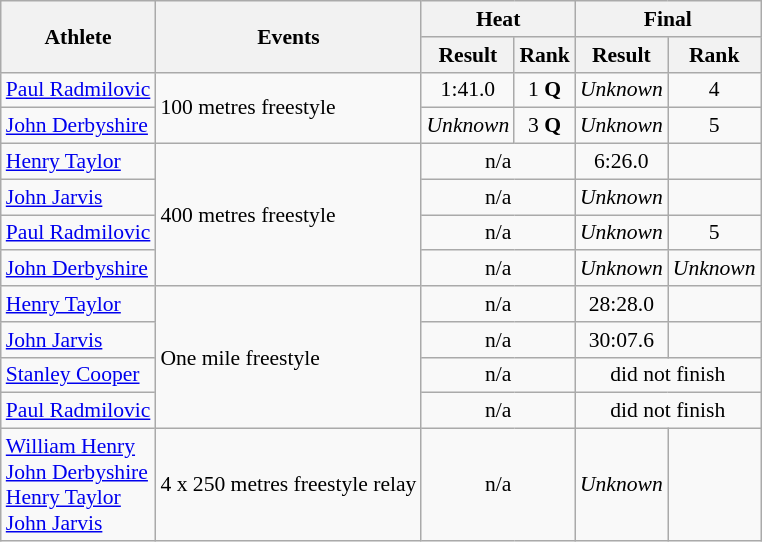<table class=wikitable style="font-size:90%">
<tr>
<th rowspan="2">Athlete</th>
<th rowspan="2">Events</th>
<th colspan="2">Heat</th>
<th colspan="2">Final</th>
</tr>
<tr>
<th>Result</th>
<th>Rank</th>
<th>Result</th>
<th>Rank</th>
</tr>
<tr>
<td><a href='#'>Paul Radmilovic</a></td>
<td rowspan=2>100 metres freestyle</td>
<td align="center">1:41.0</td>
<td align="center">1 <strong>Q</strong></td>
<td align="center"><em>Unknown</em></td>
<td align="center">4</td>
</tr>
<tr>
<td><a href='#'>John Derbyshire</a></td>
<td align="center"><em>Unknown</em></td>
<td align="center">3 <strong>Q</strong></td>
<td align="center"><em>Unknown</em></td>
<td align="center">5</td>
</tr>
<tr>
<td><a href='#'>Henry Taylor</a></td>
<td rowspan=4>400 metres freestyle</td>
<td align="center" colspan=2>n/a</td>
<td align="center">6:26.0</td>
<td align="center"></td>
</tr>
<tr>
<td><a href='#'>John Jarvis</a></td>
<td align="center" colspan=2>n/a</td>
<td align="center"><em>Unknown</em></td>
<td align="center"></td>
</tr>
<tr>
<td><a href='#'>Paul Radmilovic</a></td>
<td align="center" colspan=2>n/a</td>
<td align="center"><em>Unknown</em></td>
<td align="center">5</td>
</tr>
<tr>
<td><a href='#'>John Derbyshire</a></td>
<td align="center" colspan=2>n/a</td>
<td align="center"><em>Unknown</em></td>
<td align="center"><em>Unknown</em></td>
</tr>
<tr>
<td><a href='#'>Henry Taylor</a></td>
<td rowspan=4>One mile freestyle</td>
<td align="center" colspan=2>n/a</td>
<td align="center">28:28.0</td>
<td align="center"></td>
</tr>
<tr>
<td><a href='#'>John Jarvis</a></td>
<td align="center" colspan=2>n/a</td>
<td align="center">30:07.6</td>
<td align="center"></td>
</tr>
<tr>
<td><a href='#'>Stanley Cooper</a></td>
<td align="center" colspan=2>n/a</td>
<td align="center" colspan=2>did not finish</td>
</tr>
<tr>
<td><a href='#'>Paul Radmilovic</a></td>
<td align="center" colspan=2>n/a</td>
<td align="center" colspan=2>did not finish</td>
</tr>
<tr>
<td><a href='#'>William Henry</a><br><a href='#'>John Derbyshire</a><br><a href='#'>Henry Taylor</a><br><a href='#'>John Jarvis</a></td>
<td>4 x 250 metres freestyle relay</td>
<td align="center" colspan=2>n/a</td>
<td align="center"><em>Unknown</em></td>
<td align="center"></td>
</tr>
</table>
